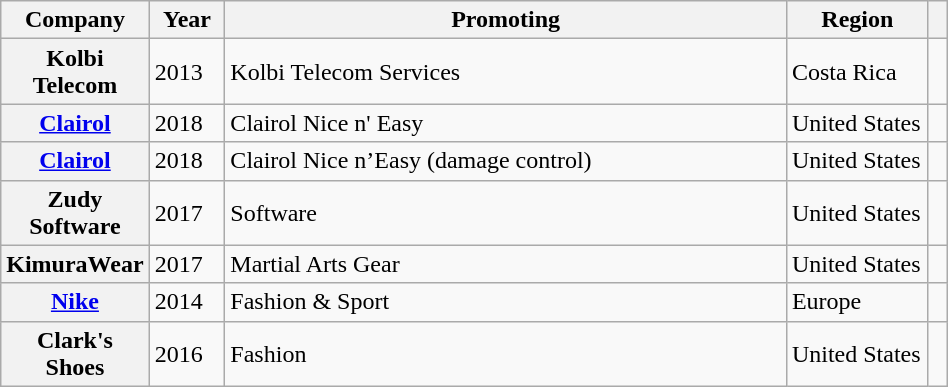<table class="wikitable sortable plainrowheaders" width=50%>
<tr>
<th scope="col" width=15%>Company</th>
<th scope="col" width=8%>Year</th>
<th scope="col">Promoting</th>
<th scope="col" width=15%>Region</th>
<th scope="col" width=2% class="unsortable"></th>
</tr>
<tr>
<th scope="row">Kolbi Telecom</th>
<td>2013</td>
<td>Kolbi Telecom Services</td>
<td>Costa Rica</td>
<td></td>
</tr>
<tr>
<th scope="row"><a href='#'>Clairol</a></th>
<td>2018</td>
<td>Clairol Nice n' Easy</td>
<td>United States</td>
<td></td>
</tr>
<tr>
<th scope="row"><a href='#'>Clairol</a></th>
<td>2018</td>
<td>Clairol Nice n’Easy (damage control)</td>
<td>United States</td>
<td></td>
</tr>
<tr>
<th scope="row">Zudy Software</th>
<td>2017</td>
<td>Software</td>
<td>United States</td>
<td></td>
</tr>
<tr>
<th scope="row">KimuraWear</th>
<td>2017</td>
<td>Martial Arts Gear</td>
<td>United States</td>
<td></td>
</tr>
<tr>
<th scope="row"><a href='#'>Nike</a></th>
<td>2014</td>
<td>Fashion & Sport</td>
<td>Europe</td>
<td></td>
</tr>
<tr>
<th scope="row">Clark's Shoes</th>
<td>2016</td>
<td>Fashion</td>
<td>United States</td>
<td></td>
</tr>
</table>
